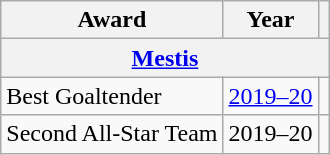<table class="wikitable">
<tr>
<th>Award</th>
<th>Year</th>
<th></th>
</tr>
<tr>
<th colspan="3"><a href='#'>Mestis</a></th>
</tr>
<tr>
<td>Best Goaltender</td>
<td><a href='#'>2019–20</a></td>
<td></td>
</tr>
<tr>
<td>Second All-Star Team</td>
<td>2019–20</td>
<td></td>
</tr>
</table>
